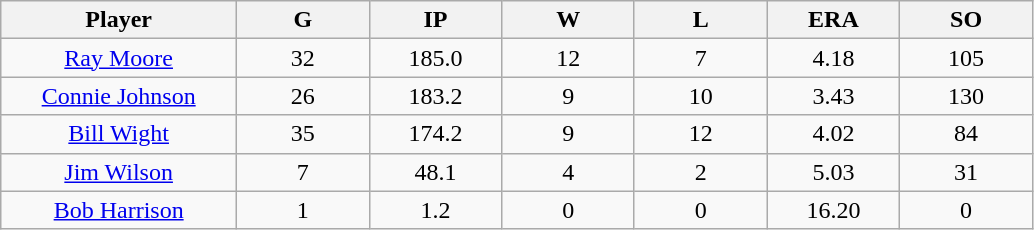<table class="wikitable sortable">
<tr>
<th bgcolor="#DDDDFF" width="16%">Player</th>
<th bgcolor="#DDDDFF" width="9%">G</th>
<th bgcolor="#DDDDFF" width="9%">IP</th>
<th bgcolor="#DDDDFF" width="9%">W</th>
<th bgcolor="#DDDDFF" width="9%">L</th>
<th bgcolor="#DDDDFF" width="9%">ERA</th>
<th bgcolor="#DDDDFF" width="9%">SO</th>
</tr>
<tr align="center">
<td><a href='#'>Ray Moore</a></td>
<td>32</td>
<td>185.0</td>
<td>12</td>
<td>7</td>
<td>4.18</td>
<td>105</td>
</tr>
<tr align="center">
<td><a href='#'>Connie Johnson</a></td>
<td>26</td>
<td>183.2</td>
<td>9</td>
<td>10</td>
<td>3.43</td>
<td>130</td>
</tr>
<tr align="center">
<td><a href='#'>Bill Wight</a></td>
<td>35</td>
<td>174.2</td>
<td>9</td>
<td>12</td>
<td>4.02</td>
<td>84</td>
</tr>
<tr align="center">
<td><a href='#'>Jim Wilson</a></td>
<td>7</td>
<td>48.1</td>
<td>4</td>
<td>2</td>
<td>5.03</td>
<td>31</td>
</tr>
<tr align="center">
<td><a href='#'>Bob Harrison</a></td>
<td>1</td>
<td>1.2</td>
<td>0</td>
<td>0</td>
<td>16.20</td>
<td>0</td>
</tr>
</table>
